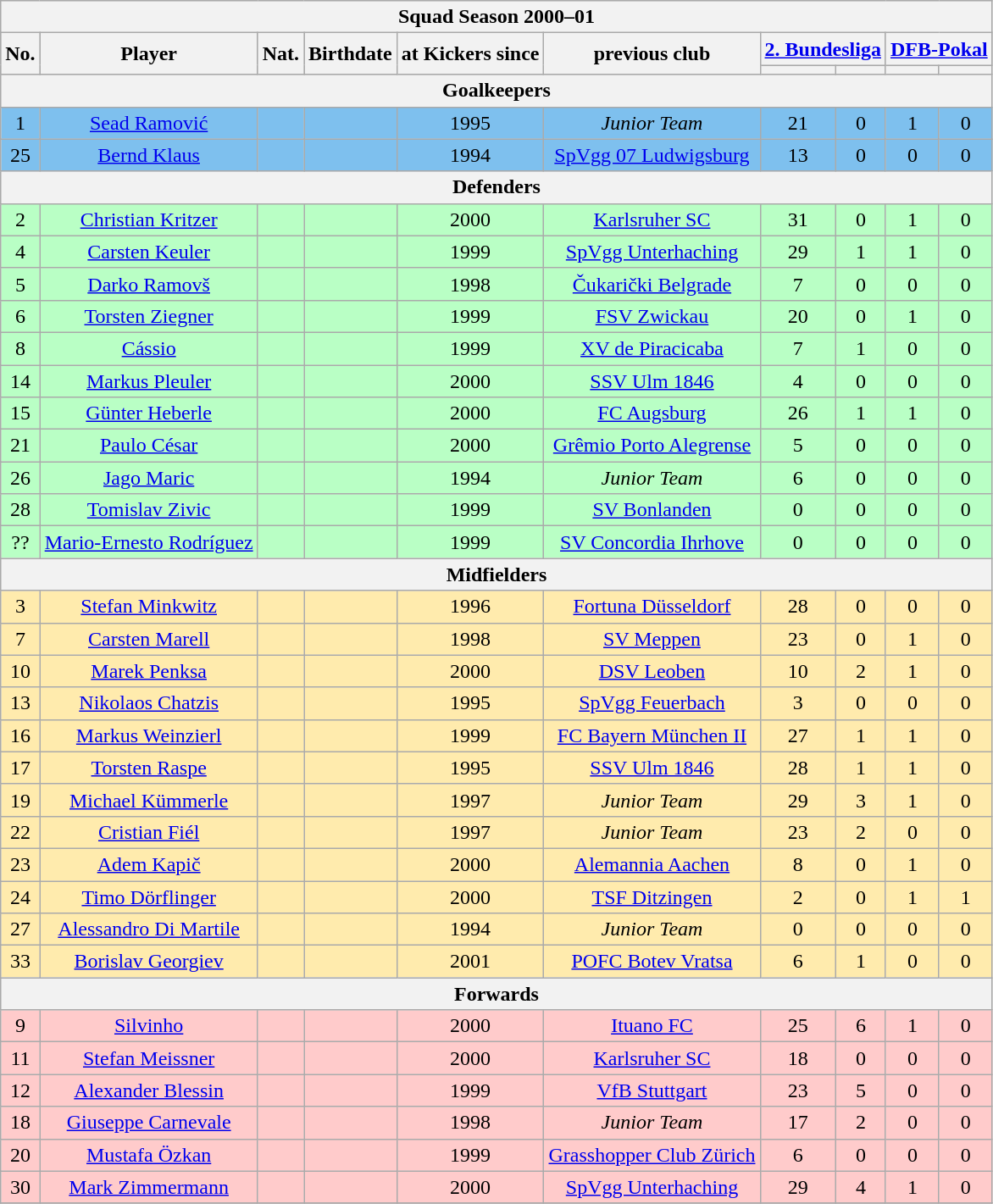<table class="wikitable">
<tr align="center" style="background:#DCDCDC">
<th colspan="12">Squad Season 2000–01</th>
</tr>
<tr align="center" style="background:#9C9C9C">
<th rowspan="2">No.</th>
<th rowspan="2">Player</th>
<th rowspan="2">Nat.</th>
<th rowspan="2">Birthdate</th>
<th rowspan="2">at Kickers since</th>
<th rowspan="2">previous club</th>
<th colspan="2"><a href='#'>2. Bundesliga</a></th>
<th colspan="2"><a href='#'>DFB-Pokal</a></th>
</tr>
<tr style="background:#DCDCDC">
<th></th>
<th></th>
<th></th>
<th></th>
</tr>
<tr align="center" style="background:#DCDCDC">
<th colspan="12">Goalkeepers</th>
</tr>
<tr align="center" style="background:#7EC0EE">
<td>1</td>
<td><a href='#'>Sead Ramović</a></td>
<td></td>
<td></td>
<td>1995</td>
<td><em>Junior Team</em></td>
<td>21</td>
<td>0</td>
<td>1</td>
<td>0</td>
</tr>
<tr align="center" style="background:#7EC0EE">
<td>25</td>
<td><a href='#'>Bernd Klaus</a></td>
<td></td>
<td></td>
<td>1994</td>
<td><a href='#'>SpVgg 07 Ludwigsburg</a></td>
<td>13</td>
<td>0</td>
<td>0</td>
<td>0</td>
</tr>
<tr align="center" style="background:#DCDCDC">
<th colspan="12">Defenders</th>
</tr>
<tr align="center" style="background:#B9FFC5">
<td>2</td>
<td><a href='#'>Christian Kritzer</a></td>
<td></td>
<td></td>
<td>2000</td>
<td><a href='#'>Karlsruher SC</a></td>
<td>31</td>
<td>0</td>
<td>1</td>
<td>0</td>
</tr>
<tr align="center" style="background:#B9FFC5">
<td>4</td>
<td><a href='#'>Carsten Keuler</a></td>
<td></td>
<td></td>
<td>1999</td>
<td><a href='#'>SpVgg Unterhaching</a></td>
<td>29</td>
<td>1</td>
<td>1</td>
<td>0</td>
</tr>
<tr align="center" style="background:#B9FFC5">
<td>5</td>
<td><a href='#'>Darko Ramovš</a></td>
<td></td>
<td></td>
<td>1998</td>
<td><a href='#'>Čukarički Belgrade</a></td>
<td>7</td>
<td>0</td>
<td>0</td>
<td>0</td>
</tr>
<tr align="center" style="background:#B9FFC5">
<td>6</td>
<td><a href='#'>Torsten Ziegner</a></td>
<td></td>
<td></td>
<td>1999</td>
<td><a href='#'>FSV Zwickau</a></td>
<td>20</td>
<td>0</td>
<td>1</td>
<td>0</td>
</tr>
<tr align="center" style="background:#B9FFC5">
<td>8</td>
<td><a href='#'>Cássio</a></td>
<td></td>
<td></td>
<td>1999</td>
<td><a href='#'>XV de Piracicaba</a></td>
<td>7</td>
<td>1</td>
<td>0</td>
<td>0</td>
</tr>
<tr align="center" style="background:#B9FFC5">
<td>14</td>
<td><a href='#'>Markus Pleuler</a></td>
<td></td>
<td></td>
<td>2000</td>
<td><a href='#'>SSV Ulm 1846</a></td>
<td>4</td>
<td>0</td>
<td>0</td>
<td>0</td>
</tr>
<tr align="center" style="background:#B9FFC5">
<td>15</td>
<td><a href='#'>Günter Heberle</a></td>
<td></td>
<td></td>
<td>2000</td>
<td><a href='#'>FC Augsburg</a></td>
<td>26</td>
<td>1</td>
<td>1</td>
<td>0</td>
</tr>
<tr align="center" style="background:#B9FFC5">
<td>21</td>
<td><a href='#'>Paulo César</a></td>
<td></td>
<td></td>
<td>2000</td>
<td><a href='#'>Grêmio Porto Alegrense</a></td>
<td>5</td>
<td>0</td>
<td>0</td>
<td>0</td>
</tr>
<tr align="center" style="background:#B9FFC5">
<td>26</td>
<td><a href='#'>Jago Maric</a></td>
<td></td>
<td></td>
<td>1994</td>
<td><em>Junior Team</em></td>
<td>6</td>
<td>0</td>
<td>0</td>
<td>0</td>
</tr>
<tr align="center" style="background:#B9FFC5">
<td>28</td>
<td><a href='#'>Tomislav Zivic</a></td>
<td></td>
<td></td>
<td>1999</td>
<td><a href='#'>SV Bonlanden</a></td>
<td>0</td>
<td>0</td>
<td>0</td>
<td>0</td>
</tr>
<tr align="center" style="background:#B9FFC5">
<td>??</td>
<td><a href='#'>Mario-Ernesto Rodríguez</a></td>
<td></td>
<td></td>
<td>1999</td>
<td><a href='#'>SV Concordia Ihrhove</a></td>
<td>0</td>
<td>0</td>
<td>0</td>
<td>0</td>
</tr>
<tr align="center" style="background:#DCDCDC">
<th colspan="12">Midfielders</th>
</tr>
<tr align="center" style="background:#FFEBAD">
<td>3</td>
<td><a href='#'>Stefan Minkwitz</a></td>
<td></td>
<td></td>
<td>1996</td>
<td><a href='#'>Fortuna Düsseldorf</a></td>
<td>28</td>
<td>0</td>
<td>0</td>
<td>0</td>
</tr>
<tr align="center" style="background:#FFEBAD">
<td>7</td>
<td><a href='#'>Carsten Marell</a></td>
<td></td>
<td></td>
<td>1998</td>
<td><a href='#'>SV Meppen</a></td>
<td>23</td>
<td>0</td>
<td>1</td>
<td>0</td>
</tr>
<tr align="center" style="background:#FFEBAD">
<td>10</td>
<td><a href='#'>Marek Penksa</a></td>
<td></td>
<td></td>
<td>2000</td>
<td><a href='#'>DSV Leoben</a></td>
<td>10</td>
<td>2</td>
<td>1</td>
<td>0</td>
</tr>
<tr align="center" style="background:#FFEBAD">
<td>13</td>
<td><a href='#'>Nikolaos Chatzis</a></td>
<td></td>
<td></td>
<td>1995</td>
<td><a href='#'>SpVgg Feuerbach</a></td>
<td>3</td>
<td>0</td>
<td>0</td>
<td>0</td>
</tr>
<tr align="center" style="background:#FFEBAD">
<td>16</td>
<td><a href='#'>Markus Weinzierl</a></td>
<td></td>
<td></td>
<td>1999</td>
<td><a href='#'>FC Bayern München II</a></td>
<td>27</td>
<td>1</td>
<td>1</td>
<td>0</td>
</tr>
<tr align="center" style="background:#FFEBAD">
<td>17</td>
<td><a href='#'>Torsten Raspe</a></td>
<td></td>
<td></td>
<td>1995</td>
<td><a href='#'>SSV Ulm 1846</a></td>
<td>28</td>
<td>1</td>
<td>1</td>
<td>0</td>
</tr>
<tr align="center" style="background:#FFEBAD">
<td>19</td>
<td><a href='#'>Michael Kümmerle</a></td>
<td></td>
<td></td>
<td>1997</td>
<td><em>Junior Team</em></td>
<td>29</td>
<td>3</td>
<td>1</td>
<td>0</td>
</tr>
<tr align="center" style="background:#FFEBAD">
<td>22</td>
<td><a href='#'>Cristian Fiél</a></td>
<td></td>
<td></td>
<td>1997</td>
<td><em>Junior Team</em></td>
<td>23</td>
<td>2</td>
<td>0</td>
<td>0</td>
</tr>
<tr align="center" style="background:#FFEBAD">
<td>23</td>
<td><a href='#'>Adem Kapič</a></td>
<td></td>
<td></td>
<td>2000</td>
<td><a href='#'>Alemannia Aachen</a></td>
<td>8</td>
<td>0</td>
<td>1</td>
<td>0</td>
</tr>
<tr align="center" style="background:#FFEBAD">
<td>24</td>
<td><a href='#'>Timo Dörflinger</a></td>
<td></td>
<td></td>
<td>2000</td>
<td><a href='#'>TSF Ditzingen</a></td>
<td>2</td>
<td>0</td>
<td>1</td>
<td>1</td>
</tr>
<tr align="center" style="background:#FFEBAD">
<td>27</td>
<td><a href='#'>Alessandro Di Martile</a></td>
<td></td>
<td></td>
<td>1994</td>
<td><em>Junior Team</em></td>
<td>0</td>
<td>0</td>
<td>0</td>
<td>0</td>
</tr>
<tr align="center" style="background:#FFEBAD">
<td>33</td>
<td><a href='#'>Borislav Georgiev</a></td>
<td></td>
<td></td>
<td>2001</td>
<td><a href='#'>POFC Botev Vratsa</a></td>
<td>6</td>
<td>1</td>
<td>0</td>
<td>0</td>
</tr>
<tr align="center" style="background:#DCDCDC">
<th colspan="12">Forwards</th>
</tr>
<tr align="center" style="background:#FFCBCB">
<td>9</td>
<td><a href='#'>Silvinho</a></td>
<td></td>
<td></td>
<td>2000</td>
<td><a href='#'>Ituano FC</a></td>
<td>25</td>
<td>6</td>
<td>1</td>
<td>0</td>
</tr>
<tr align="center" style="background:#FFCBCB">
<td>11</td>
<td><a href='#'>Stefan Meissner</a></td>
<td></td>
<td></td>
<td>2000</td>
<td><a href='#'>Karlsruher SC</a></td>
<td>18</td>
<td>0</td>
<td>0</td>
<td>0</td>
</tr>
<tr align="center" style="background:#FFCBCB">
<td>12</td>
<td><a href='#'>Alexander Blessin</a></td>
<td></td>
<td></td>
<td>1999</td>
<td><a href='#'>VfB Stuttgart</a></td>
<td>23</td>
<td>5</td>
<td>0</td>
<td>0</td>
</tr>
<tr align="center" style="background:#FFCBCB">
<td>18</td>
<td><a href='#'>Giuseppe Carnevale</a></td>
<td></td>
<td></td>
<td>1998</td>
<td><em>Junior Team</em></td>
<td>17</td>
<td>2</td>
<td>0</td>
<td>0</td>
</tr>
<tr align="center" style="background:#FFCBCB">
<td>20</td>
<td><a href='#'>Mustafa Özkan</a></td>
<td></td>
<td></td>
<td>1999</td>
<td><a href='#'>Grasshopper Club Zürich</a></td>
<td>6</td>
<td>0</td>
<td>0</td>
<td>0</td>
</tr>
<tr align="center" style="background:#FFCBCB">
<td>30</td>
<td><a href='#'>Mark Zimmermann</a></td>
<td></td>
<td></td>
<td>2000</td>
<td><a href='#'>SpVgg Unterhaching</a></td>
<td>29</td>
<td>4</td>
<td>1</td>
<td>0</td>
</tr>
<tr>
</tr>
</table>
